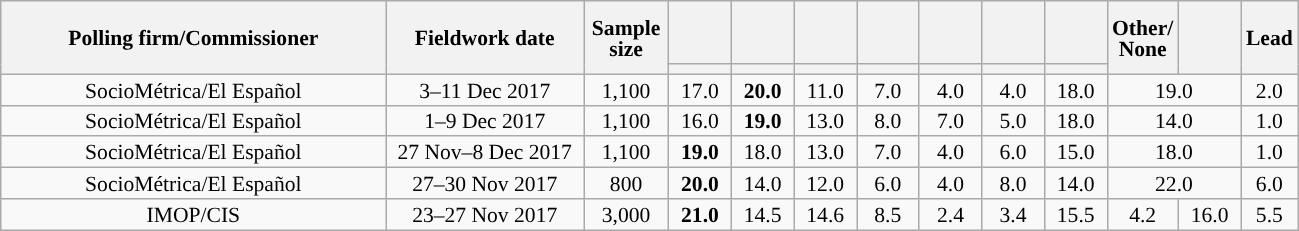<table class="wikitable collapsible collapsed" style="text-align:center; font-size:90%; line-height:14px;">
<tr style="height:42px;">
<th style="width:250px;" rowspan="2">Polling firm/Commissioner</th>
<th style="width:125px;" rowspan="2">Fieldwork date</th>
<th style="width:50px;" rowspan="2">Sample size</th>
<th style="width:35px;"></th>
<th style="width:35px;"></th>
<th style="width:35px;"></th>
<th style="width:35px;"></th>
<th style="width:35px;"></th>
<th style="width:35px;"></th>
<th style="width:35px;"></th>
<th style="width:35px;" rowspan="2">Other/<br>None</th>
<th style="width:35px;" rowspan="2"></th>
<th style="width:30px;" rowspan="2">Lead</th>
</tr>
<tr>
<th style="color:inherit;background:"></th>
<th style="color:inherit;background:"></th>
<th style="color:inherit;background:"></th>
<th style="color:inherit;background:"></th>
<th style="color:inherit;background:"></th>
<th style="color:inherit;background:"></th>
<th style="color:inherit;background:"></th>
</tr>
<tr>
<td>SocioMétrica/El Español</td>
<td>3–11 Dec 2017</td>
<td>1,100</td>
<td>17.0</td>
<td><strong>20.0</strong></td>
<td>11.0</td>
<td>7.0</td>
<td>4.0</td>
<td>4.0</td>
<td>18.0</td>
<td colspan="2">19.0</td>
<td style="background:">2.0</td>
</tr>
<tr>
<td>SocioMétrica/El Español</td>
<td>1–9 Dec 2017</td>
<td>1,100</td>
<td>16.0</td>
<td><strong>19.0</strong></td>
<td>13.0</td>
<td>8.0</td>
<td>7.0</td>
<td>5.0</td>
<td>18.0</td>
<td colspan="2">14.0</td>
<td style="background:">1.0</td>
</tr>
<tr>
<td>SocioMétrica/El Español</td>
<td>27 Nov–8 Dec 2017</td>
<td>1,100</td>
<td><strong>19.0</strong></td>
<td>18.0</td>
<td>13.0</td>
<td>7.0</td>
<td>4.0</td>
<td>6.0</td>
<td>15.0</td>
<td colspan="2">18.0</td>
<td style="background:">1.0</td>
</tr>
<tr>
<td>SocioMétrica/El Español</td>
<td>27–30 Nov 2017</td>
<td>800</td>
<td><strong>20.0</strong></td>
<td>14.0</td>
<td>12.0</td>
<td>6.0</td>
<td>4.0</td>
<td>8.0</td>
<td>14.0</td>
<td colspan="2">22.0</td>
<td style="background:">6.0</td>
</tr>
<tr>
<td>IMOP/CIS</td>
<td>23–27 Nov 2017</td>
<td>3,000</td>
<td><strong>21.0</strong></td>
<td>14.5</td>
<td>14.6</td>
<td>8.5</td>
<td>2.4</td>
<td>3.4</td>
<td>15.5</td>
<td>4.2</td>
<td>16.0</td>
<td style="background:">5.5</td>
</tr>
</table>
